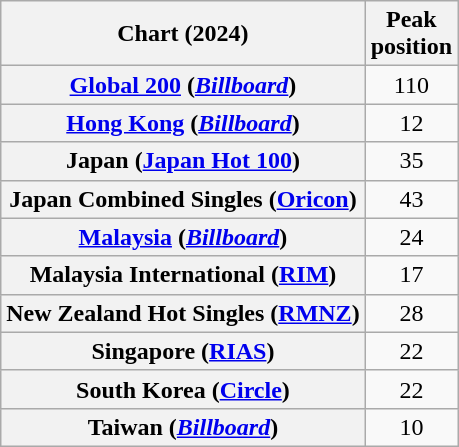<table class="wikitable sortable plainrowheaders" style="text-align:center">
<tr>
<th scope="col">Chart (2024)</th>
<th scope="col">Peak<br>position</th>
</tr>
<tr>
<th scope="row"><a href='#'>Global 200</a> (<em><a href='#'>Billboard</a></em>)</th>
<td>110</td>
</tr>
<tr>
<th scope="row"><a href='#'>Hong Kong</a> (<em><a href='#'>Billboard</a></em>)</th>
<td>12</td>
</tr>
<tr>
<th scope="row">Japan (<a href='#'>Japan Hot 100</a>)</th>
<td>35</td>
</tr>
<tr>
<th scope="row">Japan Combined Singles (<a href='#'>Oricon</a>)</th>
<td>43</td>
</tr>
<tr>
<th scope="row"><a href='#'>Malaysia</a> (<em><a href='#'>Billboard</a></em>)</th>
<td>24</td>
</tr>
<tr>
<th scope="row">Malaysia International (<a href='#'>RIM</a>)</th>
<td>17</td>
</tr>
<tr>
<th scope="row">New Zealand Hot Singles (<a href='#'>RMNZ</a>)</th>
<td>28</td>
</tr>
<tr>
<th scope="row">Singapore (<a href='#'>RIAS</a>)</th>
<td>22</td>
</tr>
<tr>
<th scope="row">South Korea (<a href='#'>Circle</a>)</th>
<td>22</td>
</tr>
<tr>
<th scope="row">Taiwan (<em><a href='#'>Billboard</a></em>)</th>
<td>10</td>
</tr>
</table>
